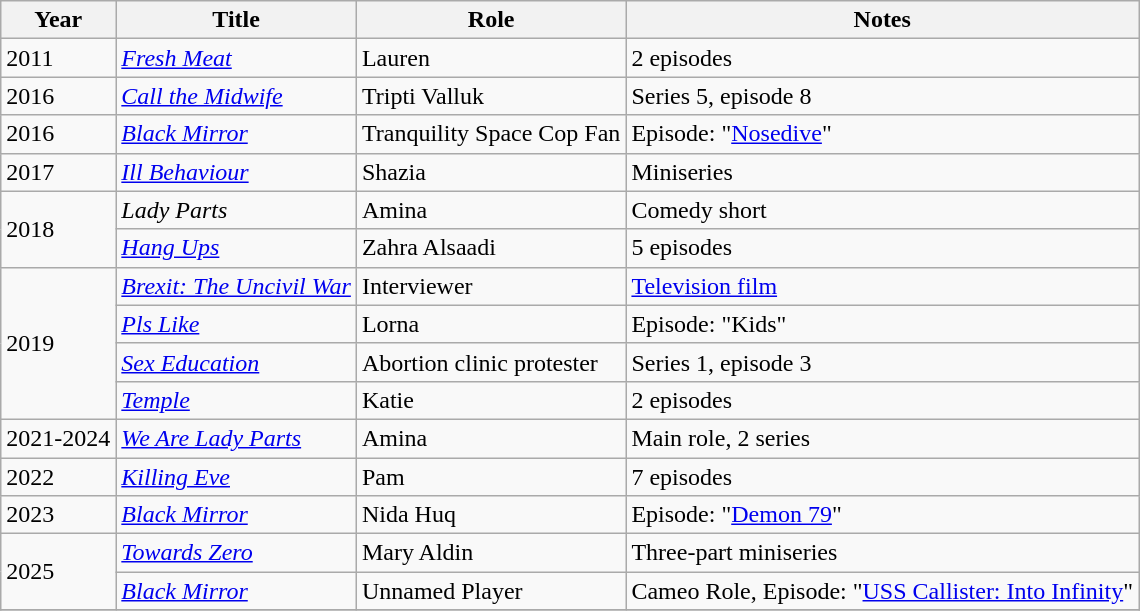<table class="wikitable sortable">
<tr>
<th>Year</th>
<th>Title</th>
<th>Role</th>
<th class="unsortable">Notes</th>
</tr>
<tr>
<td>2011</td>
<td><em><a href='#'>Fresh Meat</a></em></td>
<td>Lauren</td>
<td>2 episodes</td>
</tr>
<tr>
<td>2016</td>
<td><em><a href='#'>Call the Midwife</a></em></td>
<td>Tripti Valluk</td>
<td>Series 5, episode 8</td>
</tr>
<tr>
<td>2016</td>
<td><em><a href='#'>Black Mirror</a></em></td>
<td>Tranquility Space Cop Fan</td>
<td>Episode: "<a href='#'>Nosedive</a>"</td>
</tr>
<tr>
<td>2017</td>
<td><em><a href='#'>Ill Behaviour</a></em></td>
<td>Shazia</td>
<td>Miniseries</td>
</tr>
<tr>
<td rowspan="2">2018</td>
<td><em>Lady Parts</em></td>
<td>Amina</td>
<td>Comedy short</td>
</tr>
<tr>
<td><em><a href='#'>Hang Ups</a></em></td>
<td>Zahra Alsaadi</td>
<td>5 episodes</td>
</tr>
<tr>
<td rowspan="4">2019</td>
<td><em><a href='#'>Brexit: The Uncivil War</a></em></td>
<td>Interviewer</td>
<td><a href='#'>Television film</a></td>
</tr>
<tr>
<td><em><a href='#'>Pls Like</a></em></td>
<td>Lorna</td>
<td>Episode: "Kids"</td>
</tr>
<tr>
<td><em><a href='#'>Sex Education</a></em></td>
<td>Abortion clinic protester</td>
<td>Series 1, episode 3</td>
</tr>
<tr>
<td><em><a href='#'>Temple</a></em></td>
<td>Katie</td>
<td>2 episodes</td>
</tr>
<tr>
<td>2021-2024</td>
<td><em><a href='#'>We Are Lady Parts</a></em></td>
<td>Amina</td>
<td>Main role, 2 series</td>
</tr>
<tr>
<td>2022</td>
<td><em><a href='#'>Killing Eve</a></em></td>
<td>Pam</td>
<td>7 episodes</td>
</tr>
<tr>
<td>2023</td>
<td><em><a href='#'>Black Mirror</a></em></td>
<td>Nida Huq</td>
<td>Episode: "<a href='#'>Demon 79</a>"</td>
</tr>
<tr>
<td rowspan="2">2025</td>
<td><em><a href='#'>Towards Zero</a></em></td>
<td>Mary Aldin</td>
<td>Three-part miniseries</td>
</tr>
<tr>
<td><em><a href='#'>Black Mirror</a></em></td>
<td>Unnamed Player</td>
<td>Cameo Role, Episode: "<a href='#'>USS Callister: Into Infinity</a>"</td>
</tr>
<tr>
</tr>
</table>
